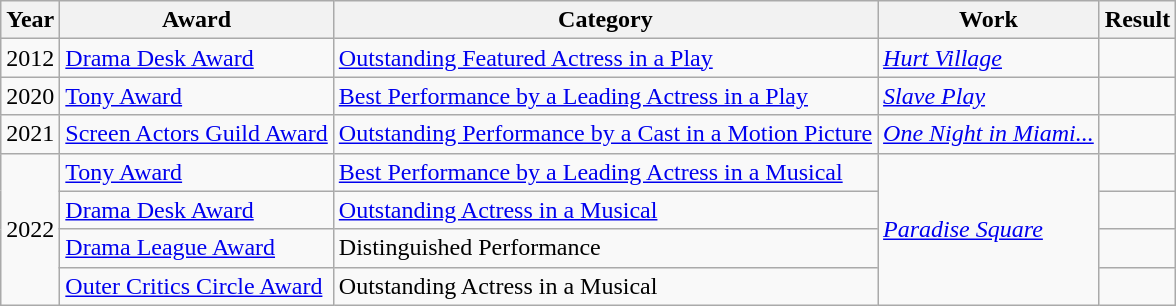<table class="wikitable">
<tr>
<th>Year</th>
<th>Award</th>
<th>Category</th>
<th>Work</th>
<th>Result</th>
</tr>
<tr>
<td>2012</td>
<td><a href='#'>Drama Desk Award</a></td>
<td><a href='#'>Outstanding Featured Actress in a Play</a></td>
<td><em><a href='#'>Hurt Village</a></em></td>
<td></td>
</tr>
<tr>
<td>2020</td>
<td><a href='#'>Tony Award</a></td>
<td><a href='#'>Best Performance by a Leading Actress in a Play</a></td>
<td><em><a href='#'>Slave Play</a></em></td>
<td></td>
</tr>
<tr>
<td>2021</td>
<td><a href='#'>Screen Actors Guild Award</a></td>
<td><a href='#'>Outstanding Performance by a Cast in a Motion Picture</a></td>
<td><em><a href='#'>One Night in Miami...</a></em></td>
<td></td>
</tr>
<tr>
<td rowspan="4">2022</td>
<td><a href='#'>Tony Award</a></td>
<td><a href='#'>Best Performance by a Leading Actress in a Musical</a></td>
<td rowspan="4"><em><a href='#'>Paradise Square</a></em></td>
<td></td>
</tr>
<tr>
<td><a href='#'>Drama Desk Award</a></td>
<td><a href='#'>Outstanding Actress in a Musical</a></td>
<td></td>
</tr>
<tr>
<td><a href='#'>Drama League Award</a></td>
<td>Distinguished Performance</td>
<td></td>
</tr>
<tr>
<td><a href='#'>Outer Critics Circle Award</a></td>
<td>Outstanding Actress in a Musical</td>
<td></td>
</tr>
</table>
